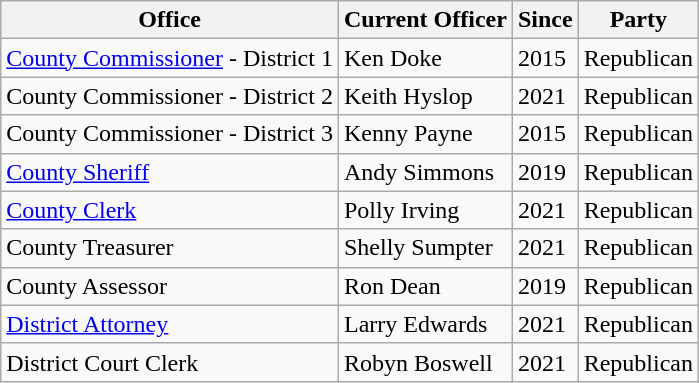<table class=wikitable>
<tr>
<th>Office</th>
<th>Current Officer</th>
<th>Since</th>
<th>Party</th>
</tr>
<tr>
<td><a href='#'>County Commissioner</a> - District 1</td>
<td>Ken Doke</td>
<td>2015</td>
<td>Republican</td>
</tr>
<tr>
<td>County Commissioner - District 2</td>
<td>Keith Hyslop</td>
<td>2021</td>
<td>Republican</td>
</tr>
<tr>
<td>County Commissioner - District 3</td>
<td>Kenny Payne</td>
<td>2015</td>
<td>Republican</td>
</tr>
<tr>
<td><a href='#'>County Sheriff</a></td>
<td>Andy Simmons</td>
<td>2019</td>
<td>Republican</td>
</tr>
<tr>
<td><a href='#'>County Clerk</a></td>
<td>Polly Irving</td>
<td>2021</td>
<td>Republican</td>
</tr>
<tr>
<td>County Treasurer</td>
<td>Shelly Sumpter</td>
<td>2021</td>
<td>Republican</td>
</tr>
<tr>
<td>County Assessor</td>
<td>Ron Dean</td>
<td>2019</td>
<td>Republican</td>
</tr>
<tr>
<td><a href='#'>District Attorney</a></td>
<td>Larry Edwards</td>
<td>2021</td>
<td>Republican</td>
</tr>
<tr>
<td>District Court Clerk</td>
<td>Robyn Boswell</td>
<td>2021</td>
<td>Republican</td>
</tr>
</table>
